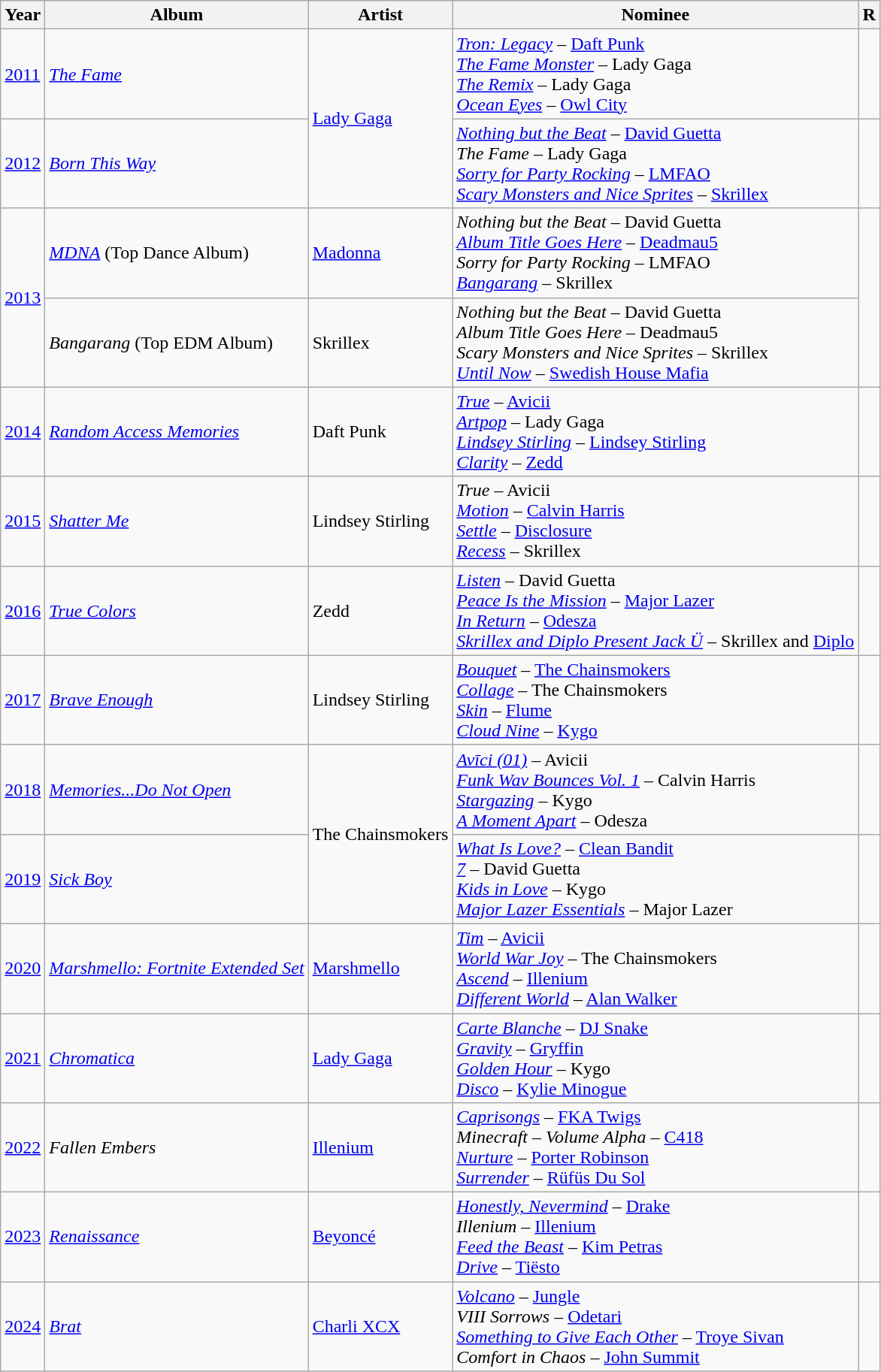<table class="wikitable">
<tr>
<th>Year</th>
<th>Album</th>
<th>Artist</th>
<th>Nominee</th>
<th>R</th>
</tr>
<tr>
<td><a href='#'>2011</a></td>
<td><em><a href='#'>The Fame</a></em></td>
<td rowspan="2"><a href='#'>Lady Gaga</a></td>
<td><em><a href='#'>Tron: Legacy</a></em> – <a href='#'>Daft Punk</a><br><em><a href='#'>The Fame Monster</a></em> – Lady Gaga<br><em><a href='#'>The Remix</a></em> – Lady Gaga<br><em><a href='#'>Ocean Eyes</a></em> – <a href='#'>Owl City</a></td>
<td></td>
</tr>
<tr>
<td><a href='#'>2012</a></td>
<td><em><a href='#'>Born This Way</a></em></td>
<td><em><a href='#'>Nothing but the Beat</a></em> – <a href='#'>David Guetta</a><br><em>The Fame</em> – Lady Gaga<br><em><a href='#'>Sorry for Party Rocking</a></em> – <a href='#'>LMFAO</a><br><em><a href='#'>Scary Monsters and Nice Sprites</a></em> – <a href='#'>Skrillex</a></td>
<td></td>
</tr>
<tr>
<td rowspan="2"><a href='#'>2013</a></td>
<td><em><a href='#'>MDNA</a></em> (Top Dance Album)</td>
<td><a href='#'>Madonna</a></td>
<td><em>Nothing but the Beat</em> – David Guetta<br><em><a href='#'>Album Title Goes Here</a></em> – <a href='#'>Deadmau5</a><br><em>Sorry for Party Rocking</em> – LMFAO<br><em><a href='#'>Bangarang</a></em> – Skrillex</td>
<td rowspan="2"></td>
</tr>
<tr>
<td><em>Bangarang</em> (Top EDM Album)</td>
<td>Skrillex</td>
<td><em>Nothing but the Beat</em> – David Guetta<br><em>Album Title Goes Here</em> – Deadmau5<br><em>Scary Monsters and Nice Sprites</em> – Skrillex<br><em><a href='#'>Until Now</a></em> – <a href='#'>Swedish House Mafia</a></td>
</tr>
<tr>
<td><a href='#'>2014</a></td>
<td><em><a href='#'>Random Access Memories</a></em></td>
<td>Daft Punk</td>
<td><em><a href='#'>True</a></em> – <a href='#'>Avicii</a><br><em><a href='#'>Artpop</a></em> – Lady Gaga<br><em><a href='#'>Lindsey Stirling</a></em> – <a href='#'>Lindsey Stirling</a><br><em><a href='#'>Clarity</a></em> – <a href='#'>Zedd</a></td>
<td></td>
</tr>
<tr>
<td><a href='#'>2015</a></td>
<td><em><a href='#'>Shatter Me</a></em></td>
<td>Lindsey Stirling</td>
<td><em>True</em> – Avicii<br><em><a href='#'>Motion</a></em> – <a href='#'>Calvin Harris</a><br><em><a href='#'>Settle</a></em> – <a href='#'>Disclosure</a><br><em><a href='#'>Recess</a></em> – Skrillex</td>
<td></td>
</tr>
<tr>
<td><a href='#'>2016</a></td>
<td><em><a href='#'>True Colors</a></em></td>
<td>Zedd</td>
<td><em><a href='#'>Listen</a> – </em>David Guetta<br><em><a href='#'>Peace Is the Mission</a></em> – <a href='#'>Major Lazer</a><br><em><a href='#'>In Return</a></em> – <a href='#'>Odesza</a><br><em><a href='#'>Skrillex and Diplo Present Jack Ü</a> – </em>Skrillex and <a href='#'>Diplo</a></td>
<td></td>
</tr>
<tr>
<td><a href='#'>2017</a></td>
<td><em><a href='#'>Brave Enough</a></em></td>
<td>Lindsey Stirling</td>
<td><em><a href='#'>Bouquet</a></em> – <a href='#'>The Chainsmokers</a><br><em><a href='#'>Collage</a></em> – The Chainsmokers<br><em><a href='#'>Skin</a></em> – <a href='#'>Flume</a><br><em><a href='#'>Cloud Nine</a></em> – <a href='#'>Kygo</a></td>
<td></td>
</tr>
<tr>
<td><a href='#'>2018</a></td>
<td><em><a href='#'>Memories...Do Not Open</a></em></td>
<td rowspan="2">The Chainsmokers</td>
<td><em><a href='#'>Avīci (01)</a></em> – Avicii<br><em><a href='#'>Funk Wav Bounces Vol. 1</a></em> – Calvin Harris<br><em><a href='#'>Stargazing</a></em> – Kygo<br><em><a href='#'>A Moment Apart</a></em> – Odesza</td>
<td></td>
</tr>
<tr>
<td><a href='#'>2019</a></td>
<td><em><a href='#'>Sick Boy</a></em></td>
<td><em><a href='#'>What Is Love?</a></em> – <a href='#'>Clean Bandit</a><br><em><a href='#'>7</a></em> – David Guetta<br><em><a href='#'>Kids in Love</a></em> – Kygo<br><em><a href='#'>Major Lazer Essentials</a></em> – Major Lazer</td>
<td></td>
</tr>
<tr>
<td><a href='#'>2020</a></td>
<td><em><a href='#'>Marshmello: Fortnite Extended Set</a></em></td>
<td><a href='#'>Marshmello</a></td>
<td><em><a href='#'>Tim</a></em> – <a href='#'>Avicii</a><br><em><a href='#'>World War Joy</a></em> – The Chainsmokers<br><em><a href='#'>Ascend</a></em> – <a href='#'>Illenium</a><br><em><a href='#'>Different World</a></em> – <a href='#'>Alan Walker</a></td>
<td></td>
</tr>
<tr>
<td><a href='#'>2021</a></td>
<td><em><a href='#'>Chromatica</a></em></td>
<td><a href='#'>Lady Gaga</a></td>
<td><em><a href='#'>Carte Blanche</a></em> – <a href='#'>DJ Snake</a><br><em><a href='#'>Gravity</a></em> – <a href='#'>Gryffin</a><br><em><a href='#'>Golden Hour</a></em> – Kygo<br><em><a href='#'>Disco</a></em> – <a href='#'>Kylie Minogue</a></td>
<td></td>
</tr>
<tr>
<td><a href='#'>2022</a></td>
<td><em>Fallen Embers</em></td>
<td><a href='#'>Illenium</a></td>
<td><em><a href='#'>Caprisongs</a></em> – <a href='#'>FKA Twigs</a><br><em>Minecraft – Volume Alpha</em> – <a href='#'>C418</a><br><em><a href='#'>Nurture</a></em> – <a href='#'>Porter Robinson</a><br><em><a href='#'>Surrender</a></em> – <a href='#'>Rüfüs Du Sol</a></td>
<td></td>
</tr>
<tr>
<td><a href='#'>2023</a></td>
<td><em><a href='#'>Renaissance</a></em></td>
<td><a href='#'>Beyoncé</a></td>
<td><em><a href='#'>Honestly, Nevermind</a> –</em> <a href='#'>Drake</a><br><em>Illenium</em> – <a href='#'>Illenium</a><br><em><a href='#'>Feed the Beast</a></em> – <a href='#'>Kim Petras</a><br><em><a href='#'>Drive</a></em> – <a href='#'>Tiësto</a></td>
<td></td>
</tr>
<tr>
<td><a href='#'>2024</a></td>
<td><em><a href='#'>Brat</a></em></td>
<td><a href='#'>Charli XCX</a></td>
<td><em><a href='#'>Volcano</a></em> – <a href='#'>Jungle</a><br><em>VIII Sorrows</em> – <a href='#'>Odetari</a><br><em><a href='#'>Something to Give Each Other</a></em> – <a href='#'>Troye Sivan</a><br><em>Comfort in Chaos</em> – <a href='#'>John Summit</a></td>
<td></td>
</tr>
</table>
